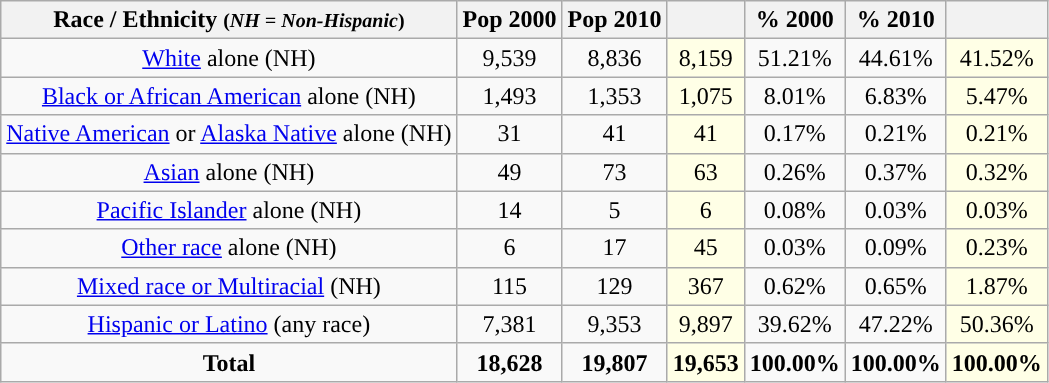<table class="wikitable" style="text-align:center;">
<tr>
<th>Race / Ethnicity <small>(<em>NH = Non-Hispanic</em>)</small></th>
<th>Pop 2000</th>
<th>Pop 2010</th>
<th></th>
<th>% 2000</th>
<th>% 2010</th>
<th></th>
</tr>
<tr>
<td><a href='#'>White</a> alone (NH)</td>
<td>9,539</td>
<td>8,836</td>
<td style='background: #ffffe6;'>8,159</td>
<td>51.21%</td>
<td>44.61%</td>
<td style='background: #ffffe6;'>41.52%</td>
</tr>
<tr>
<td><a href='#'>Black or African American</a> alone (NH)</td>
<td>1,493</td>
<td>1,353</td>
<td style='background: #ffffe6;'>1,075</td>
<td>8.01%</td>
<td>6.83%</td>
<td style='background: #ffffe6;'>5.47%</td>
</tr>
<tr>
<td><a href='#'>Native American</a> or <a href='#'>Alaska Native</a> alone (NH)</td>
<td>31</td>
<td>41</td>
<td style='background: #ffffe6;'>41</td>
<td>0.17%</td>
<td>0.21%</td>
<td style='background: #ffffe6;'>0.21%</td>
</tr>
<tr>
<td><a href='#'>Asian</a> alone (NH)</td>
<td>49</td>
<td>73</td>
<td style='background: #ffffe6;'>63</td>
<td>0.26%</td>
<td>0.37%</td>
<td style='background: #ffffe6;'>0.32%</td>
</tr>
<tr>
<td><a href='#'>Pacific Islander</a> alone (NH)</td>
<td>14</td>
<td>5</td>
<td style='background: #ffffe6;'>6</td>
<td>0.08%</td>
<td>0.03%</td>
<td style='background: #ffffe6;'>0.03%</td>
</tr>
<tr>
<td><a href='#'>Other race</a> alone (NH)</td>
<td>6</td>
<td>17</td>
<td style='background: #ffffe6;'>45</td>
<td>0.03%</td>
<td>0.09%</td>
<td style='background: #ffffe6;'>0.23%</td>
</tr>
<tr>
<td><a href='#'>Mixed race or Multiracial</a> (NH)</td>
<td>115</td>
<td>129</td>
<td style='background: #ffffe6;'>367</td>
<td>0.62%</td>
<td>0.65%</td>
<td style='background: #ffffe6;'>1.87%</td>
</tr>
<tr>
<td><a href='#'>Hispanic or Latino</a> (any race)</td>
<td>7,381</td>
<td>9,353</td>
<td style='background: #ffffe6;'>9,897</td>
<td>39.62%</td>
<td>47.22%</td>
<td style='background: #ffffe6;'>50.36%</td>
</tr>
<tr>
<td><strong>Total</strong></td>
<td><strong>18,628</strong></td>
<td><strong>19,807</strong></td>
<td style='background: #ffffe6;'><strong>19,653</strong></td>
<td><strong>100.00%</strong></td>
<td><strong>100.00%</strong></td>
<td style='background: #ffffe6;'><strong>100.00%</strong></td>
</tr>
</table>
